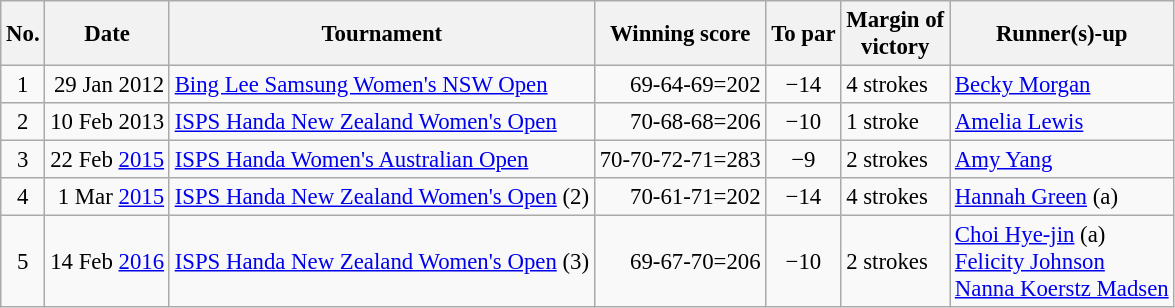<table class="wikitable" style="font-size:95%;">
<tr>
<th>No.</th>
<th>Date</th>
<th>Tournament</th>
<th>Winning score</th>
<th>To par</th>
<th>Margin of<br>victory</th>
<th>Runner(s)-up</th>
</tr>
<tr>
<td align=center>1</td>
<td align=right>29 Jan 2012</td>
<td><a href='#'>Bing Lee Samsung Women's NSW Open</a></td>
<td align=right>69-64-69=202</td>
<td align=center>−14</td>
<td>4 strokes</td>
<td> <a href='#'>Becky Morgan</a></td>
</tr>
<tr>
<td align=center>2</td>
<td align=right>10 Feb 2013</td>
<td><a href='#'>ISPS Handa New Zealand Women's Open</a></td>
<td align=right>70-68-68=206</td>
<td align=center>−10</td>
<td>1 stroke</td>
<td> <a href='#'>Amelia Lewis</a></td>
</tr>
<tr>
<td align=center>3</td>
<td align=right>22 Feb <a href='#'>2015</a></td>
<td><a href='#'>ISPS Handa Women's Australian Open</a></td>
<td align=right>70-70-72-71=283</td>
<td align=center>−9</td>
<td>2 strokes</td>
<td> <a href='#'>Amy Yang</a></td>
</tr>
<tr>
<td align=center>4</td>
<td align=right>1 Mar <a href='#'>2015</a></td>
<td><a href='#'>ISPS Handa New Zealand Women's Open</a> (2)</td>
<td align=right>70-61-71=202</td>
<td align=center>−14</td>
<td>4 strokes</td>
<td> <a href='#'>Hannah Green</a> (a)</td>
</tr>
<tr>
<td align=center>5</td>
<td align=right>14 Feb <a href='#'>2016</a></td>
<td><a href='#'>ISPS Handa New Zealand Women's Open</a> (3)</td>
<td align=right>69-67-70=206</td>
<td align=center>−10</td>
<td>2 strokes</td>
<td> <a href='#'>Choi Hye-jin</a> (a)<br> <a href='#'>Felicity Johnson</a><br> <a href='#'>Nanna Koerstz Madsen</a></td>
</tr>
</table>
